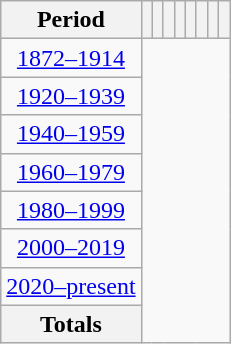<table class="wikitable sortable" style="text-align:center;">
<tr>
<th>Period</th>
<th></th>
<th></th>
<th></th>
<th></th>
<th></th>
<th></th>
<th></th>
<th></th>
</tr>
<tr>
<td><a href='#'>1872–1914</a><br></td>
</tr>
<tr>
<td><a href='#'>1920–1939</a><br></td>
</tr>
<tr>
<td><a href='#'>1940–1959</a><br></td>
</tr>
<tr>
<td><a href='#'>1960–1979</a><br></td>
</tr>
<tr>
<td><a href='#'>1980–1999</a><br></td>
</tr>
<tr>
<td><a href='#'>2000–2019</a><br></td>
</tr>
<tr>
<td><a href='#'>2020–present</a><br></td>
</tr>
<tr>
<th>Totals<br></th>
</tr>
</table>
